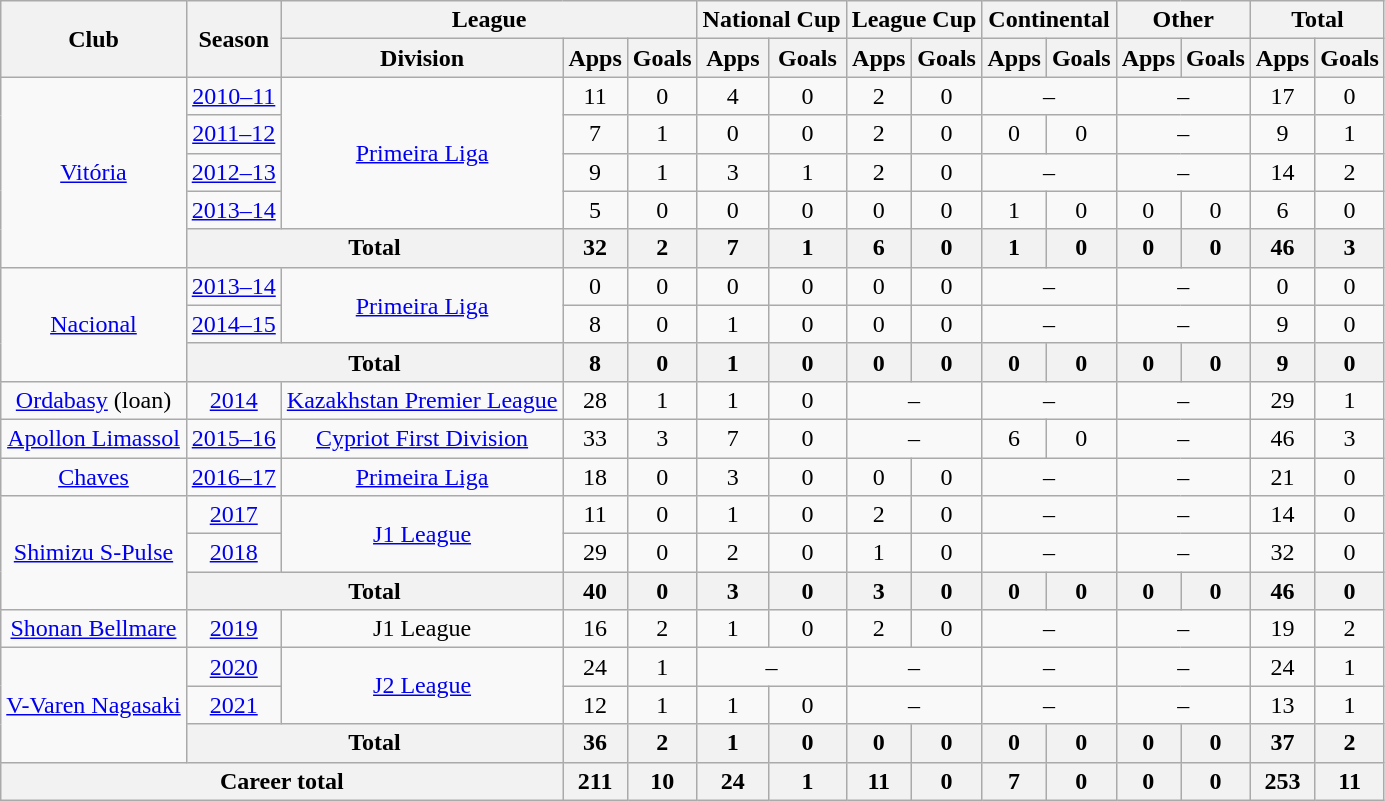<table class="wikitable" style="text-align: center;">
<tr>
<th rowspan="2">Club</th>
<th rowspan="2">Season</th>
<th colspan="3">League</th>
<th colspan="2">National Cup</th>
<th colspan="2">League Cup</th>
<th colspan="2">Continental</th>
<th colspan="2">Other</th>
<th colspan="2">Total</th>
</tr>
<tr>
<th>Division</th>
<th>Apps</th>
<th>Goals</th>
<th>Apps</th>
<th>Goals</th>
<th>Apps</th>
<th>Goals</th>
<th>Apps</th>
<th>Goals</th>
<th>Apps</th>
<th>Goals</th>
<th>Apps</th>
<th>Goals</th>
</tr>
<tr>
<td rowspan="5" valign="center"><a href='#'>Vitória</a></td>
<td><a href='#'>2010–11</a></td>
<td rowspan="4" valign="center"><a href='#'>Primeira Liga</a></td>
<td>11</td>
<td>0</td>
<td>4</td>
<td>0</td>
<td>2</td>
<td>0</td>
<td colspan="2">–</td>
<td colspan="2">–</td>
<td>17</td>
<td>0</td>
</tr>
<tr>
<td><a href='#'>2011–12</a></td>
<td>7</td>
<td>1</td>
<td>0</td>
<td>0</td>
<td>2</td>
<td>0</td>
<td>0</td>
<td>0</td>
<td colspan="2">–</td>
<td>9</td>
<td>1</td>
</tr>
<tr>
<td><a href='#'>2012–13</a></td>
<td>9</td>
<td>1</td>
<td>3</td>
<td>1</td>
<td>2</td>
<td>0</td>
<td colspan="2">–</td>
<td colspan="2">–</td>
<td>14</td>
<td>2</td>
</tr>
<tr>
<td><a href='#'>2013–14</a></td>
<td>5</td>
<td>0</td>
<td>0</td>
<td>0</td>
<td>0</td>
<td>0</td>
<td>1</td>
<td>0</td>
<td>0</td>
<td>0</td>
<td>6</td>
<td>0</td>
</tr>
<tr>
<th colspan="2">Total</th>
<th>32</th>
<th>2</th>
<th>7</th>
<th>1</th>
<th>6</th>
<th>0</th>
<th>1</th>
<th>0</th>
<th>0</th>
<th>0</th>
<th>46</th>
<th>3</th>
</tr>
<tr>
<td rowspan="3" valign="center"><a href='#'>Nacional</a></td>
<td><a href='#'>2013–14</a></td>
<td rowspan="2" valign="center"><a href='#'>Primeira Liga</a></td>
<td>0</td>
<td>0</td>
<td>0</td>
<td>0</td>
<td>0</td>
<td>0</td>
<td colspan="2">–</td>
<td colspan="2">–</td>
<td>0</td>
<td>0</td>
</tr>
<tr>
<td><a href='#'>2014–15</a></td>
<td>8</td>
<td>0</td>
<td>1</td>
<td>0</td>
<td>0</td>
<td>0</td>
<td colspan="2">–</td>
<td colspan="2">–</td>
<td>9</td>
<td>0</td>
</tr>
<tr>
<th colspan="2">Total</th>
<th>8</th>
<th>0</th>
<th>1</th>
<th>0</th>
<th>0</th>
<th>0</th>
<th>0</th>
<th>0</th>
<th>0</th>
<th>0</th>
<th>9</th>
<th>0</th>
</tr>
<tr>
<td valign="center"><a href='#'>Ordabasy</a> (loan)</td>
<td><a href='#'>2014</a></td>
<td><a href='#'>Kazakhstan Premier League</a></td>
<td>28</td>
<td>1</td>
<td>1</td>
<td>0</td>
<td colspan="2">–</td>
<td colspan="2">–</td>
<td colspan="2">–</td>
<td>29</td>
<td>1</td>
</tr>
<tr>
<td valign="center"><a href='#'>Apollon Limassol</a></td>
<td><a href='#'>2015–16</a></td>
<td><a href='#'>Cypriot First Division</a></td>
<td>33</td>
<td>3</td>
<td>7</td>
<td>0</td>
<td colspan="2">–</td>
<td>6</td>
<td>0</td>
<td colspan="2">–</td>
<td>46</td>
<td>3</td>
</tr>
<tr>
<td valign="center"><a href='#'>Chaves</a></td>
<td><a href='#'>2016–17</a></td>
<td><a href='#'>Primeira Liga</a></td>
<td>18</td>
<td>0</td>
<td>3</td>
<td>0</td>
<td>0</td>
<td>0</td>
<td colspan="2">–</td>
<td colspan="2">–</td>
<td>21</td>
<td>0</td>
</tr>
<tr>
<td rowspan="3" valign="center"><a href='#'>Shimizu S-Pulse</a></td>
<td><a href='#'>2017</a></td>
<td rowspan=2><a href='#'>J1 League</a></td>
<td>11</td>
<td>0</td>
<td>1</td>
<td>0</td>
<td>2</td>
<td>0</td>
<td colspan="2">–</td>
<td colspan="2">–</td>
<td>14</td>
<td>0</td>
</tr>
<tr>
<td><a href='#'>2018</a></td>
<td>29</td>
<td>0</td>
<td>2</td>
<td>0</td>
<td>1</td>
<td>0</td>
<td colspan="2">–</td>
<td colspan="2">–</td>
<td>32</td>
<td>0</td>
</tr>
<tr>
<th colspan="2">Total</th>
<th>40</th>
<th>0</th>
<th>3</th>
<th>0</th>
<th>3</th>
<th>0</th>
<th>0</th>
<th>0</th>
<th>0</th>
<th>0</th>
<th>46</th>
<th>0</th>
</tr>
<tr>
<td valign="center"><a href='#'>Shonan Bellmare</a></td>
<td><a href='#'>2019</a></td>
<td>J1 League</td>
<td>16</td>
<td>2</td>
<td>1</td>
<td>0</td>
<td>2</td>
<td>0</td>
<td colspan="2">–</td>
<td colspan="2">–</td>
<td>19</td>
<td>2</td>
</tr>
<tr>
<td rowspan="3" valign="center"><a href='#'>V-Varen Nagasaki</a></td>
<td><a href='#'>2020</a></td>
<td rowspan=2><a href='#'>J2 League</a></td>
<td>24</td>
<td>1</td>
<td colspan="2">–</td>
<td colspan="2">–</td>
<td colspan="2">–</td>
<td colspan="2">–</td>
<td>24</td>
<td>1</td>
</tr>
<tr>
<td><a href='#'>2021</a></td>
<td>12</td>
<td>1</td>
<td>1</td>
<td>0</td>
<td colspan="2">–</td>
<td colspan="2">–</td>
<td colspan="2">–</td>
<td>13</td>
<td>1</td>
</tr>
<tr>
<th colspan="2">Total</th>
<th>36</th>
<th>2</th>
<th>1</th>
<th>0</th>
<th>0</th>
<th>0</th>
<th>0</th>
<th>0</th>
<th>0</th>
<th>0</th>
<th>37</th>
<th>2</th>
</tr>
<tr>
<th colspan="3">Career total</th>
<th>211</th>
<th>10</th>
<th>24</th>
<th>1</th>
<th>11</th>
<th>0</th>
<th>7</th>
<th>0</th>
<th>0</th>
<th>0</th>
<th>253</th>
<th>11</th>
</tr>
</table>
